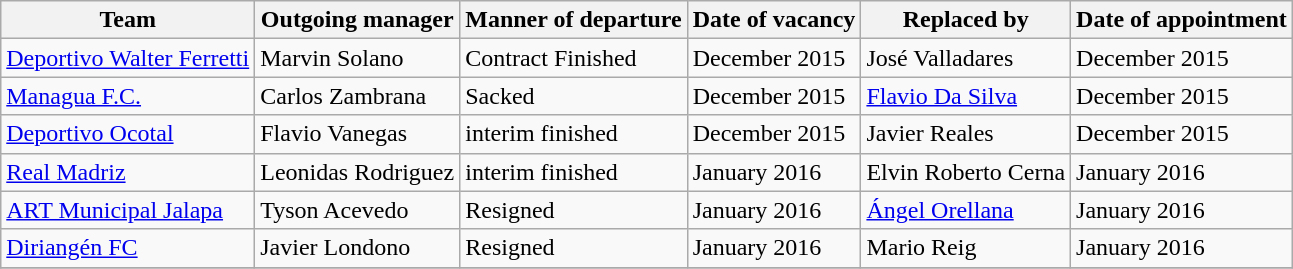<table class="wikitable">
<tr>
<th>Team</th>
<th>Outgoing manager</th>
<th>Manner of departure</th>
<th>Date of vacancy</th>
<th>Replaced by</th>
<th>Date of appointment</th>
</tr>
<tr>
<td><a href='#'>Deportivo Walter Ferretti</a></td>
<td> Marvin Solano</td>
<td>Contract Finished</td>
<td>December 2015</td>
<td> José Valladares</td>
<td>December 2015</td>
</tr>
<tr>
<td><a href='#'>Managua F.C.</a></td>
<td> Carlos Zambrana</td>
<td>Sacked</td>
<td>December 2015</td>
<td> <a href='#'>Flavio Da Silva</a></td>
<td>December 2015</td>
</tr>
<tr>
<td><a href='#'>Deportivo Ocotal</a></td>
<td> Flavio Vanegas</td>
<td>interim finished</td>
<td>December 2015</td>
<td> Javier Reales</td>
<td>December 2015</td>
</tr>
<tr>
<td><a href='#'>Real Madriz</a></td>
<td> Leonidas Rodriguez</td>
<td>interim finished</td>
<td>January 2016</td>
<td> Elvin Roberto Cerna</td>
<td>January 2016</td>
</tr>
<tr>
<td><a href='#'>ART Municipal Jalapa</a></td>
<td> Tyson Acevedo</td>
<td>Resigned</td>
<td>January 2016</td>
<td> <a href='#'>Ángel Orellana</a></td>
<td>January 2016</td>
</tr>
<tr>
<td><a href='#'>Diriangén FC</a></td>
<td> Javier Londono</td>
<td>Resigned</td>
<td>January 2016</td>
<td> Mario Reig</td>
<td>January 2016</td>
</tr>
<tr>
</tr>
</table>
